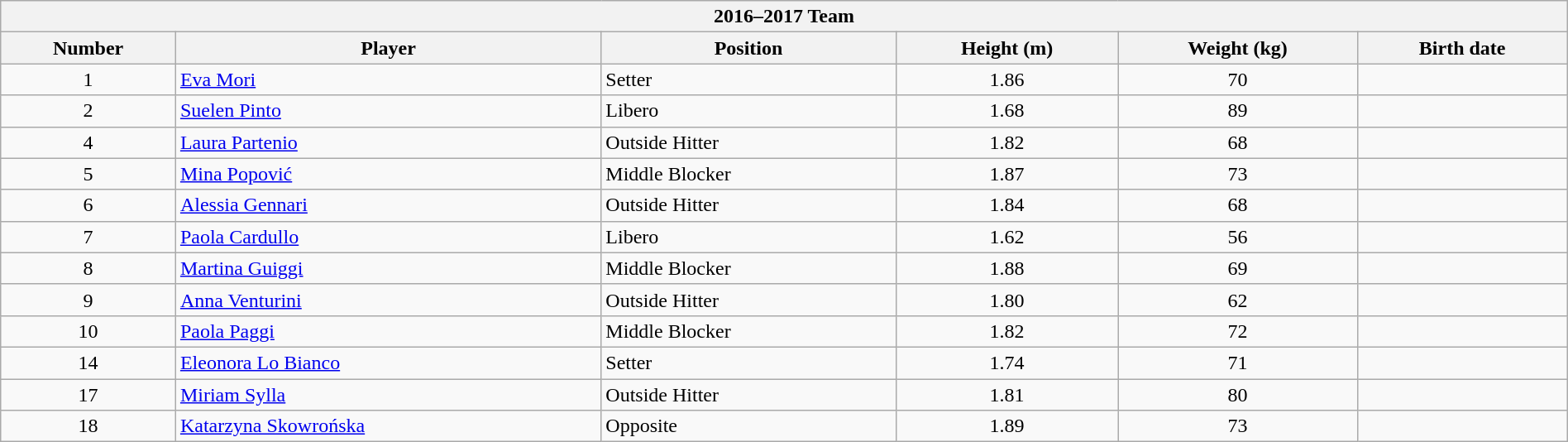<table class="wikitable" style="width:100%;">
<tr>
<th colspan=6><strong>2016–2017 Team</strong></th>
</tr>
<tr>
<th>Number</th>
<th>Player</th>
<th>Position</th>
<th>Height (m)</th>
<th>Weight (kg)</th>
<th>Birth date</th>
</tr>
<tr>
<td align=center>1</td>
<td> <a href='#'>Eva Mori</a></td>
<td>Setter</td>
<td align=center>1.86</td>
<td align=center>70</td>
<td></td>
</tr>
<tr>
<td align=center>2</td>
<td> <a href='#'>Suelen Pinto</a></td>
<td>Libero</td>
<td align=center>1.68</td>
<td align=center>89</td>
<td></td>
</tr>
<tr>
<td align=center>4</td>
<td> <a href='#'>Laura Partenio</a></td>
<td>Outside Hitter</td>
<td align=center>1.82</td>
<td align=center>68</td>
<td></td>
</tr>
<tr>
<td align=center>5</td>
<td> <a href='#'>Mina Popović</a></td>
<td>Middle Blocker</td>
<td align=center>1.87</td>
<td align=center>73</td>
<td></td>
</tr>
<tr>
<td align=center>6</td>
<td> <a href='#'>Alessia Gennari</a></td>
<td>Outside Hitter</td>
<td align=center>1.84</td>
<td align=center>68</td>
<td></td>
</tr>
<tr>
<td align=center>7</td>
<td> <a href='#'>Paola Cardullo</a></td>
<td>Libero</td>
<td align=center>1.62</td>
<td align=center>56</td>
<td></td>
</tr>
<tr>
<td align=center>8</td>
<td> <a href='#'>Martina Guiggi</a></td>
<td>Middle Blocker</td>
<td align=center>1.88</td>
<td align=center>69</td>
<td></td>
</tr>
<tr>
<td align=center>9</td>
<td> <a href='#'>Anna Venturini</a></td>
<td>Outside Hitter</td>
<td align=center>1.80</td>
<td align=center>62</td>
<td></td>
</tr>
<tr>
<td align=center>10</td>
<td> <a href='#'>Paola Paggi</a></td>
<td>Middle Blocker</td>
<td align=center>1.82</td>
<td align=center>72</td>
<td></td>
</tr>
<tr>
<td align=center>14</td>
<td> <a href='#'>Eleonora Lo Bianco</a></td>
<td>Setter</td>
<td align=center>1.74</td>
<td align=center>71</td>
<td></td>
</tr>
<tr>
<td align=center>17</td>
<td> <a href='#'>Miriam Sylla</a></td>
<td>Outside Hitter</td>
<td align=center>1.81</td>
<td align=center>80</td>
<td></td>
</tr>
<tr>
<td align=center>18</td>
<td> <a href='#'>Katarzyna Skowrońska</a></td>
<td>Opposite</td>
<td align=center>1.89</td>
<td align=center>73</td>
<td></td>
</tr>
</table>
